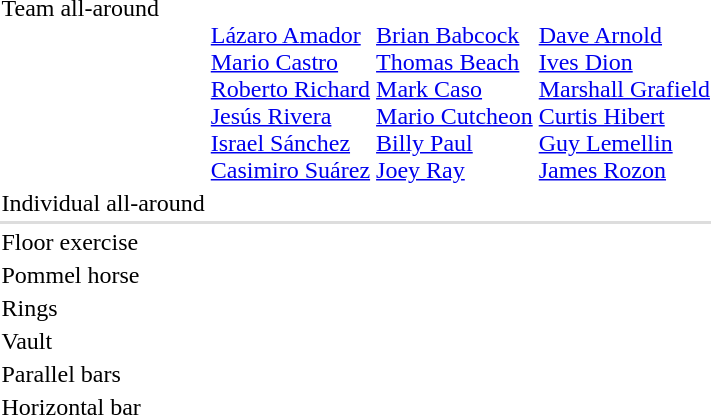<table>
<tr valign="top">
<td>Team all-around<br></td>
<td><br><a href='#'>Lázaro Amador</a><br><a href='#'>Mario Castro</a><br><a href='#'>Roberto Richard</a><br><a href='#'>Jesús Rivera</a><br><a href='#'>Israel Sánchez</a><br><a href='#'>Casimiro Suárez</a></td>
<td><br><a href='#'>Brian Babcock</a><br><a href='#'>Thomas Beach</a><br><a href='#'>Mark Caso</a><br><a href='#'>Mario Cutcheon</a><br><a href='#'>Billy Paul</a><br><a href='#'>Joey Ray</a></td>
<td><br><a href='#'>Dave Arnold</a><br><a href='#'>Ives Dion</a><br><a href='#'>Marshall Grafield</a><br><a href='#'>Curtis Hibert</a><br><a href='#'>Guy Lemellin</a><br><a href='#'>James Rozon</a></td>
</tr>
<tr>
<td>Individual all-around<br></td>
<td></td>
<td></td>
<td></td>
</tr>
<tr bgcolor=#DDDDDD>
<td colspan=7></td>
</tr>
<tr>
<td>Floor exercise<br></td>
<td></td>
<td></td>
<td></td>
</tr>
<tr>
<td>Pommel horse<br></td>
<td></td>
<td></td>
<td></td>
</tr>
<tr>
<td>Rings<br></td>
<td></td>
<td></td>
<td></td>
</tr>
<tr>
<td>Vault<br></td>
<td></td>
<td></td>
<td></td>
</tr>
<tr>
<td>Parallel bars<br></td>
<td></td>
<td></td>
<td></td>
</tr>
<tr>
<td>Horizontal bar<br></td>
<td></td>
<td></td>
<td></td>
</tr>
</table>
